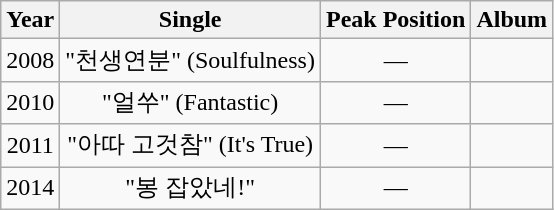<table class="wikitable" style="text-align:center">
<tr>
<th>Year</th>
<th>Single</th>
<th>Peak Position</th>
<th>Album</th>
</tr>
<tr>
<td>2008</td>
<td>"천생연분" (Soulfulness)</td>
<td>—</td>
<td></td>
</tr>
<tr>
<td>2010</td>
<td>"얼쑤" (Fantastic)</td>
<td>—</td>
<td></td>
</tr>
<tr>
<td>2011</td>
<td>"아따 고것참" (It's True)</td>
<td>—</td>
<td></td>
</tr>
<tr>
<td>2014</td>
<td>"봉 잡았네!"</td>
<td>—</td>
<td></td>
</tr>
</table>
